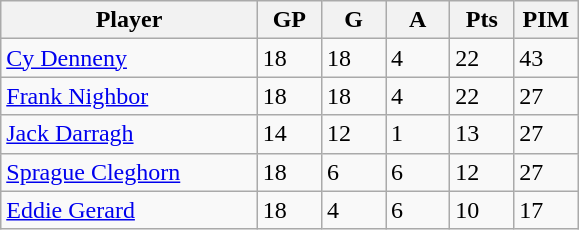<table class="wikitable">
<tr>
<th bgcolor="#DDDDFF" width="40%">Player</th>
<th bgcolor="#DDDDFF" width="10%">GP</th>
<th bgcolor="#DDDDFF" width="10%">G</th>
<th bgcolor="#DDDDFF" width="10%">A</th>
<th bgcolor="#DDDDFF" width="10%">Pts</th>
<th bgcolor="#DDDDFF" width="10%">PIM</th>
</tr>
<tr>
<td><a href='#'>Cy Denneny</a></td>
<td>18</td>
<td>18</td>
<td>4</td>
<td>22</td>
<td>43</td>
</tr>
<tr>
<td><a href='#'>Frank Nighbor</a></td>
<td>18</td>
<td>18</td>
<td>4</td>
<td>22</td>
<td>27</td>
</tr>
<tr>
<td><a href='#'>Jack Darragh</a></td>
<td>14</td>
<td>12</td>
<td>1</td>
<td>13</td>
<td>27</td>
</tr>
<tr>
<td><a href='#'>Sprague Cleghorn</a></td>
<td>18</td>
<td>6</td>
<td>6</td>
<td>12</td>
<td>27</td>
</tr>
<tr>
<td><a href='#'>Eddie Gerard</a></td>
<td>18</td>
<td>4</td>
<td>6</td>
<td>10</td>
<td>17</td>
</tr>
</table>
